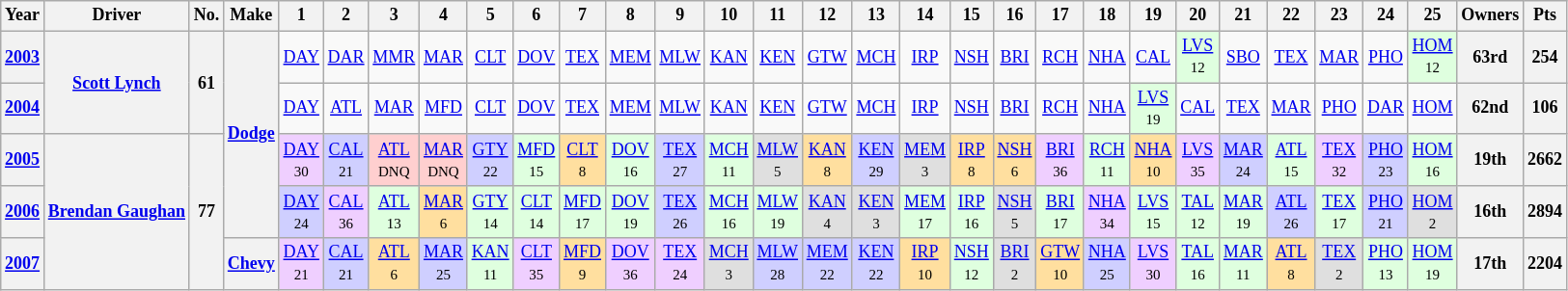<table class="wikitable" style="text-align:center; font-size:75%">
<tr>
<th>Year</th>
<th>Driver</th>
<th>No.</th>
<th>Make</th>
<th>1</th>
<th>2</th>
<th>3</th>
<th>4</th>
<th>5</th>
<th>6</th>
<th>7</th>
<th>8</th>
<th>9</th>
<th>10</th>
<th>11</th>
<th>12</th>
<th>13</th>
<th>14</th>
<th>15</th>
<th>16</th>
<th>17</th>
<th>18</th>
<th>19</th>
<th>20</th>
<th>21</th>
<th>22</th>
<th>23</th>
<th>24</th>
<th>25</th>
<th>Owners</th>
<th>Pts</th>
</tr>
<tr>
<th><a href='#'>2003</a></th>
<th rowspan=2><a href='#'>Scott Lynch</a></th>
<th rowspan=2>61</th>
<th rowspan=4><a href='#'>Dodge</a></th>
<td><a href='#'>DAY</a></td>
<td><a href='#'>DAR</a></td>
<td><a href='#'>MMR</a></td>
<td><a href='#'>MAR</a></td>
<td><a href='#'>CLT</a></td>
<td><a href='#'>DOV</a></td>
<td><a href='#'>TEX</a></td>
<td><a href='#'>MEM</a></td>
<td><a href='#'>MLW</a></td>
<td><a href='#'>KAN</a></td>
<td><a href='#'>KEN</a></td>
<td><a href='#'>GTW</a></td>
<td><a href='#'>MCH</a></td>
<td><a href='#'>IRP</a></td>
<td><a href='#'>NSH</a></td>
<td><a href='#'>BRI</a></td>
<td><a href='#'>RCH</a></td>
<td><a href='#'>NHA</a></td>
<td><a href='#'>CAL</a></td>
<td style="background:#DFFFDF;"><a href='#'>LVS</a><br><small>12</small></td>
<td><a href='#'>SBO</a></td>
<td><a href='#'>TEX</a></td>
<td><a href='#'>MAR</a></td>
<td><a href='#'>PHO</a></td>
<td style="background:#DFFFDF;"><a href='#'>HOM</a><br><small>12</small></td>
<th>63rd</th>
<th>254</th>
</tr>
<tr>
<th><a href='#'>2004</a></th>
<td><a href='#'>DAY</a></td>
<td><a href='#'>ATL</a></td>
<td><a href='#'>MAR</a></td>
<td><a href='#'>MFD</a></td>
<td><a href='#'>CLT</a></td>
<td><a href='#'>DOV</a></td>
<td><a href='#'>TEX</a></td>
<td><a href='#'>MEM</a></td>
<td><a href='#'>MLW</a></td>
<td><a href='#'>KAN</a></td>
<td><a href='#'>KEN</a></td>
<td><a href='#'>GTW</a></td>
<td><a href='#'>MCH</a></td>
<td><a href='#'>IRP</a></td>
<td><a href='#'>NSH</a></td>
<td><a href='#'>BRI</a></td>
<td><a href='#'>RCH</a></td>
<td><a href='#'>NHA</a></td>
<td style="background:#DFFFDF;"><a href='#'>LVS</a><br><small>19</small></td>
<td><a href='#'>CAL</a></td>
<td><a href='#'>TEX</a></td>
<td><a href='#'>MAR</a></td>
<td><a href='#'>PHO</a></td>
<td><a href='#'>DAR</a></td>
<td><a href='#'>HOM</a></td>
<th>62nd</th>
<th>106</th>
</tr>
<tr>
<th><a href='#'>2005</a></th>
<th rowspan=3><a href='#'>Brendan Gaughan</a></th>
<th rowspan=3>77</th>
<td style="background:#EFCFFF;"><a href='#'>DAY</a><br><small>30</small></td>
<td style="background:#CFCFFF;"><a href='#'>CAL</a><br><small>21</small></td>
<td style="background:#FFCFCF;"><a href='#'>ATL</a><br><small>DNQ</small></td>
<td style="background:#FFCFCF;"><a href='#'>MAR</a><br><small>DNQ</small></td>
<td style="background:#CFCFFF;"><a href='#'>GTY</a><br><small>22</small></td>
<td style="background:#DFFFDF;"><a href='#'>MFD</a><br><small>15</small></td>
<td style="background:#FFDF9F;"><a href='#'>CLT</a><br><small>8</small></td>
<td style="background:#DFFFDF;"><a href='#'>DOV</a><br><small>16</small></td>
<td style="background:#CFCFFF;"><a href='#'>TEX</a><br><small>27</small></td>
<td style="background:#DFFFDF;"><a href='#'>MCH</a><br><small>11</small></td>
<td style="background:#DFDFDF;"><a href='#'>MLW</a><br><small>5</small></td>
<td style="background:#FFDF9F;"><a href='#'>KAN</a><br><small>8</small></td>
<td style="background:#CFCFFF;"><a href='#'>KEN</a><br><small>29</small></td>
<td style="background:#DFDFDF;"><a href='#'>MEM</a><br><small>3</small></td>
<td style="background:#FFDF9F;"><a href='#'>IRP</a><br><small>8</small></td>
<td style="background:#FFDF9F;"><a href='#'>NSH</a><br><small>6</small></td>
<td style="background:#EFCFFF;"><a href='#'>BRI</a><br><small>36</small></td>
<td style="background:#DFFFDF;"><a href='#'>RCH</a><br><small>11</small></td>
<td style="background:#FFDF9F;"><a href='#'>NHA</a><br><small>10</small></td>
<td style="background:#EFCFFF;"><a href='#'>LVS</a><br><small>35</small></td>
<td style="background:#CFCFFF;"><a href='#'>MAR</a><br><small>24</small></td>
<td style="background:#DFFFDF;"><a href='#'>ATL</a><br><small>15</small></td>
<td style="background:#EFCFFF;"><a href='#'>TEX</a><br><small>32</small></td>
<td style="background:#CFCFFF;"><a href='#'>PHO</a><br><small>23</small></td>
<td style="background:#DFFFDF;"><a href='#'>HOM</a><br><small>16</small></td>
<th>19th</th>
<th>2662</th>
</tr>
<tr>
<th><a href='#'>2006</a></th>
<td style="background:#CFCFFF;"><a href='#'>DAY</a><br><small>24</small></td>
<td style="background:#EFCFFF;"><a href='#'>CAL</a><br><small>36</small></td>
<td style="background:#DFFFDF;"><a href='#'>ATL</a><br><small>13</small></td>
<td style="background:#FFDF9F;"><a href='#'>MAR</a><br><small>6</small></td>
<td style="background:#DFFFDF;"><a href='#'>GTY</a><br><small>14</small></td>
<td style="background:#DFFFDF;"><a href='#'>CLT</a><br><small>14</small></td>
<td style="background:#DFFFDF;"><a href='#'>MFD</a><br><small>17</small></td>
<td style="background:#DFFFDF;"><a href='#'>DOV</a><br><small>19</small></td>
<td style="background:#CFCFFF;"><a href='#'>TEX</a><br><small>26</small></td>
<td style="background:#DFFFDF;"><a href='#'>MCH</a><br><small>16</small></td>
<td style="background:#DFFFDF;"><a href='#'>MLW</a><br><small>19</small></td>
<td style="background:#DFDFDF;"><a href='#'>KAN</a><br><small>4</small></td>
<td style="background:#DFDFDF;"><a href='#'>KEN</a><br><small>3</small></td>
<td style="background:#DFFFDF;"><a href='#'>MEM</a><br><small>17</small></td>
<td style="background:#DFFFDF;"><a href='#'>IRP</a><br><small>16</small></td>
<td style="background:#DFDFDF;"><a href='#'>NSH</a><br><small>5</small></td>
<td style="background:#DFFFDF;"><a href='#'>BRI</a><br><small>17</small></td>
<td style="background:#EFCFFF;"><a href='#'>NHA</a><br><small>34</small></td>
<td style="background:#DFFFDF;"><a href='#'>LVS</a><br><small>15</small></td>
<td style="background:#DFFFDF;"><a href='#'>TAL</a><br><small>12</small></td>
<td style="background:#DFFFDF;"><a href='#'>MAR</a><br><small>19</small></td>
<td style="background:#CFCFFF;"><a href='#'>ATL</a><br><small>26</small></td>
<td style="background:#DFFFDF;"><a href='#'>TEX</a><br><small>17</small></td>
<td style="background:#CFCFFF;"><a href='#'>PHO</a><br><small>21</small></td>
<td style="background:#DFDFDF;"><a href='#'>HOM</a><br><small>2</small></td>
<th>16th</th>
<th>2894</th>
</tr>
<tr>
<th><a href='#'>2007</a></th>
<th><a href='#'>Chevy</a></th>
<td style="background:#EFCFFF;"><a href='#'>DAY</a><br><small>21</small></td>
<td style="background:#CFCFFF;"><a href='#'>CAL</a><br><small>21</small></td>
<td style="background:#FFDF9F;"><a href='#'>ATL</a><br><small>6</small></td>
<td style="background:#CFCFFF;"><a href='#'>MAR</a><br><small>25</small></td>
<td style="background:#DFFFDF;"><a href='#'>KAN</a><br><small>11</small></td>
<td style="background:#EFCFFF;"><a href='#'>CLT</a><br><small>35</small></td>
<td style="background:#FFDF9F;"><a href='#'>MFD</a><br><small>9</small></td>
<td style="background:#EFCFFF;"><a href='#'>DOV</a><br><small>36</small></td>
<td style="background:#EFCFFF;"><a href='#'>TEX</a><br><small>24</small></td>
<td style="background:#DFDFDF;"><a href='#'>MCH</a><br><small>3</small></td>
<td style="background:#CFCFFF;"><a href='#'>MLW</a><br><small>28</small></td>
<td style="background:#CFCFFF;"><a href='#'>MEM</a><br><small>22</small></td>
<td style="background:#CFCFFF;"><a href='#'>KEN</a><br><small>22</small></td>
<td style="background:#FFDF9F;"><a href='#'>IRP</a><br><small>10</small></td>
<td style="background:#DFFFDF;"><a href='#'>NSH</a><br><small>12</small></td>
<td style="background:#DFDFDF;"><a href='#'>BRI</a><br><small>2</small></td>
<td style="background:#FFDF9F;"><a href='#'>GTW</a><br><small>10</small></td>
<td style="background:#CFCFFF;"><a href='#'>NHA</a><br><small>25</small></td>
<td style="background:#EFCFFF;"><a href='#'>LVS</a><br><small>30</small></td>
<td style="background:#DFFFDF;"><a href='#'>TAL</a><br><small>16</small></td>
<td style="background:#DFFFDF;"><a href='#'>MAR</a><br><small>11</small></td>
<td style="background:#FFDF9F;"><a href='#'>ATL</a><br><small>8</small></td>
<td style="background:#DFDFDF;"><a href='#'>TEX</a><br><small>2</small></td>
<td style="background:#DFFFDF;"><a href='#'>PHO</a><br><small>13</small></td>
<td style="background:#DFFFDF;"><a href='#'>HOM</a><br><small>19</small></td>
<th>17th</th>
<th>2204</th>
</tr>
</table>
